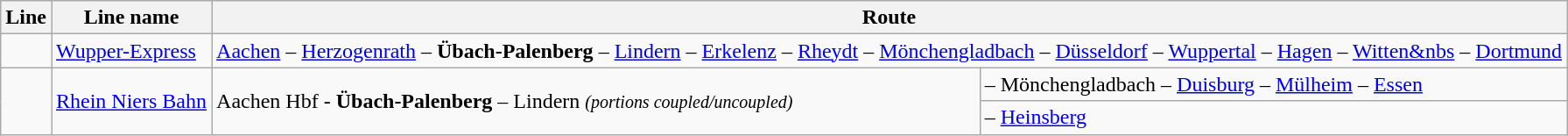<table class="wikitable">
<tr class="hintergrundfarbe5">
<th>Line</th>
<th>Line name</th>
<th colspan="3">Route</th>
</tr>
<tr>
<td></td>
<td><a href='#'>Wupper-Express</a></td>
<td colspan="2"><a href='#'>Aachen</a> – <a href='#'>Herzogenrath</a> – <strong>Übach-Palenberg</strong> – <a href='#'>Lindern</a> – <a href='#'>Erkelenz</a> – <a href='#'>Rheydt</a> – <a href='#'>Mönchengladbach</a> – <a href='#'>Düsseldorf</a> – <a href='#'>Wuppertal</a> – <a href='#'>Hagen</a> – <a href='#'>Witten&nbs</a> – <a href='#'>Dortmund</a></td>
</tr>
<tr>
<td rowspan="2"></td>
<td rowspan="2"><a href='#'>Rhein Niers Bahn</a></td>
<td rowspan="2">Aachen Hbf - <strong>Übach-Palenberg</strong> – Lindern <small><em>(portions coupled/uncoupled)</em></small></td>
<td>– Mönchengladbach – <a href='#'>Duisburg</a> – <a href='#'>Mülheim</a> – <a href='#'>Essen</a></td>
</tr>
<tr>
<td>– <a href='#'>Heinsberg</a></td>
</tr>
</table>
